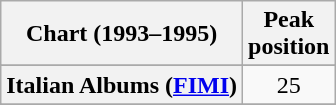<table class="wikitable sortable plainrowheaders" style="text-align:center">
<tr>
<th scope="col">Chart (1993–1995)</th>
<th scope="col">Peak<br>position</th>
</tr>
<tr>
</tr>
<tr>
</tr>
<tr>
</tr>
<tr>
</tr>
<tr>
<th scope="row">Italian Albums (<a href='#'>FIMI</a>)</th>
<td>25</td>
</tr>
<tr>
</tr>
<tr>
</tr>
<tr>
</tr>
<tr>
</tr>
<tr>
</tr>
<tr>
</tr>
</table>
